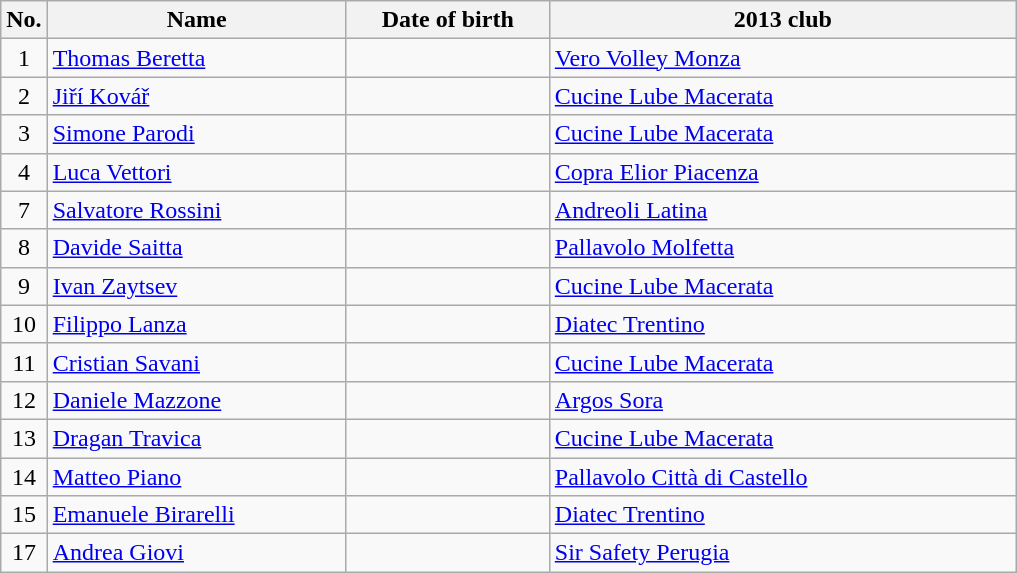<table class="wikitable sortable" style="font-size:100%; text-align:center;">
<tr>
<th>No.</th>
<th style="width:12em">Name</th>
<th style="width:8em">Date of birth</th>
<th style="width:19em">2013 club</th>
</tr>
<tr>
<td>1</td>
<td align=left><a href='#'>Thomas Beretta</a></td>
<td align=right></td>
<td align=left> <a href='#'>Vero Volley Monza</a></td>
</tr>
<tr>
<td>2</td>
<td align=left><a href='#'>Jiří Kovář</a></td>
<td align=right></td>
<td align=left> <a href='#'>Cucine Lube Macerata</a></td>
</tr>
<tr>
<td>3</td>
<td align=left><a href='#'>Simone Parodi</a></td>
<td align=right></td>
<td align=left> <a href='#'>Cucine Lube Macerata</a></td>
</tr>
<tr>
<td>4</td>
<td align=left><a href='#'>Luca Vettori</a></td>
<td align=right></td>
<td align=left> <a href='#'>Copra Elior Piacenza</a></td>
</tr>
<tr>
<td>7</td>
<td align=left><a href='#'>Salvatore Rossini</a></td>
<td align=right></td>
<td align=left> <a href='#'>Andreoli Latina</a></td>
</tr>
<tr>
<td>8</td>
<td align=left><a href='#'>Davide Saitta</a></td>
<td align=right></td>
<td align=left> <a href='#'>Pallavolo Molfetta</a></td>
</tr>
<tr>
<td>9</td>
<td align=left><a href='#'>Ivan Zaytsev</a></td>
<td align=right></td>
<td align=left> <a href='#'>Cucine Lube Macerata</a></td>
</tr>
<tr>
<td>10</td>
<td align=left><a href='#'>Filippo Lanza</a></td>
<td align=right></td>
<td align=left> <a href='#'>Diatec Trentino</a></td>
</tr>
<tr>
<td>11</td>
<td align=left><a href='#'>Cristian Savani </a></td>
<td align=right></td>
<td align=left> <a href='#'>Cucine Lube Macerata</a></td>
</tr>
<tr>
<td>12</td>
<td align=left><a href='#'>Daniele Mazzone</a></td>
<td align=right></td>
<td align=left> <a href='#'>Argos Sora</a></td>
</tr>
<tr>
<td>13</td>
<td align=left><a href='#'>Dragan Travica</a></td>
<td align=right></td>
<td align=left> <a href='#'>Cucine Lube Macerata</a></td>
</tr>
<tr>
<td>14</td>
<td align=left><a href='#'>Matteo Piano</a></td>
<td align=right></td>
<td align=left> <a href='#'>Pallavolo Città di Castello</a></td>
</tr>
<tr>
<td>15</td>
<td align=left><a href='#'>Emanuele Birarelli</a></td>
<td align=right></td>
<td align=left> <a href='#'>Diatec Trentino</a></td>
</tr>
<tr>
<td>17</td>
<td align=left><a href='#'>Andrea Giovi</a></td>
<td align=right></td>
<td align=left> <a href='#'>Sir Safety Perugia</a></td>
</tr>
</table>
